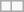<table class="wikitable">
<tr>
<td></td>
<td></td>
</tr>
</table>
